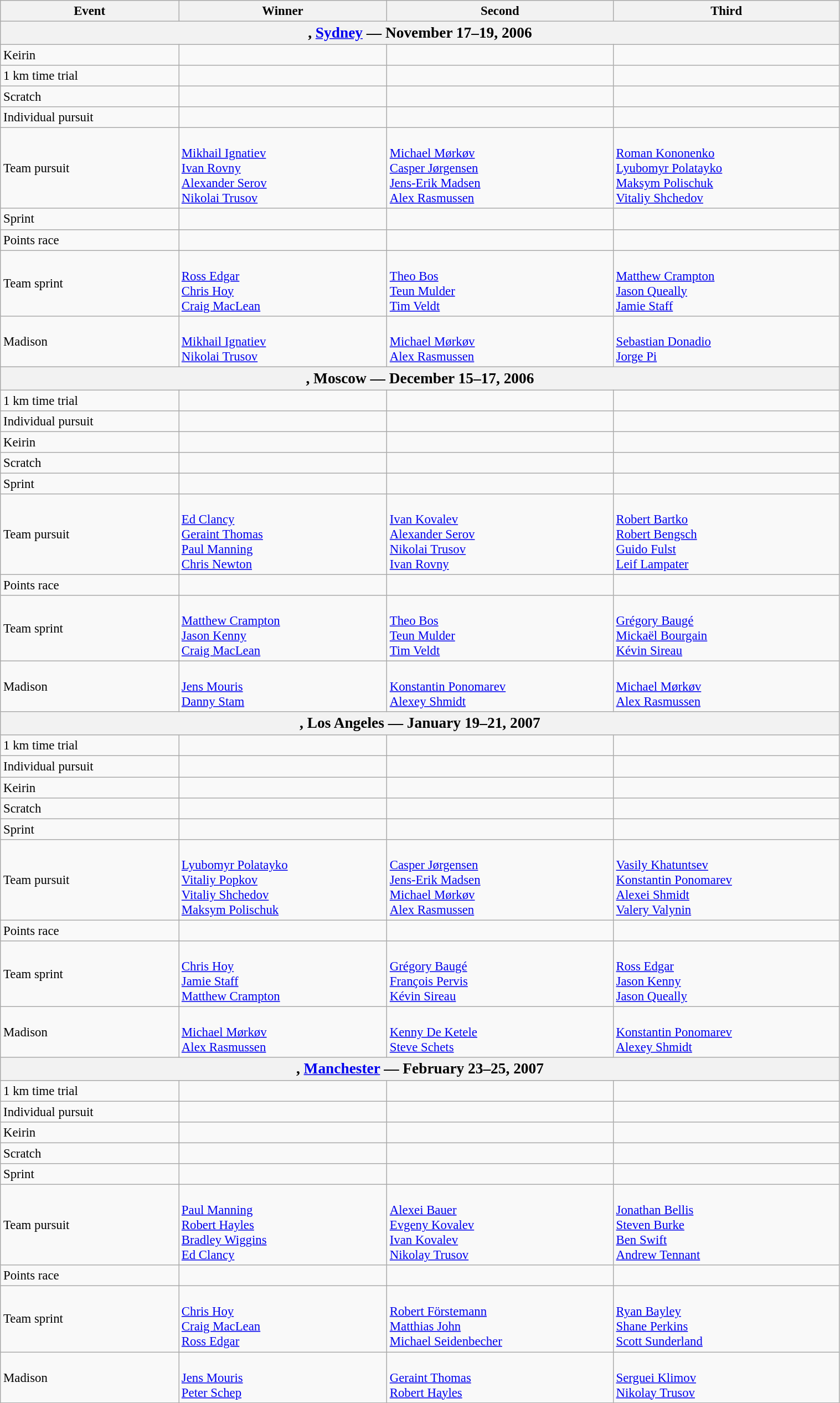<table class=wikitable style="font-size:95%" width="80%">
<tr>
<th>Event</th>
<th>Winner</th>
<th>Second</th>
<th>Third</th>
</tr>
<tr>
<th colspan=4><big>, <a href='#'>Sydney</a> — November 17–19, 2006</big></th>
</tr>
<tr>
<td>Keirin</td>
<td></td>
<td></td>
<td></td>
</tr>
<tr>
<td>1 km time trial</td>
<td></td>
<td></td>
<td></td>
</tr>
<tr>
<td>Scratch</td>
<td></td>
<td></td>
<td></td>
</tr>
<tr>
<td>Individual pursuit</td>
<td></td>
<td></td>
<td></td>
</tr>
<tr>
<td>Team pursuit</td>
<td><br> <a href='#'>Mikhail Ignatiev</a><br> <a href='#'>Ivan Rovny</a><br> <a href='#'>Alexander Serov</a><br> <a href='#'>Nikolai Trusov</a></td>
<td><br> <a href='#'>Michael Mørkøv</a><br> <a href='#'>Casper Jørgensen</a><br> <a href='#'>Jens-Erik Madsen</a><br> <a href='#'>Alex Rasmussen</a></td>
<td><br> <a href='#'>Roman Kononenko</a><br> <a href='#'>Lyubomyr Polatayko</a><br> <a href='#'>Maksym Polischuk</a><br> <a href='#'>Vitaliy Shchedov</a></td>
</tr>
<tr>
<td>Sprint</td>
<td></td>
<td></td>
<td></td>
</tr>
<tr>
<td>Points race</td>
<td></td>
<td></td>
<td></td>
</tr>
<tr>
<td>Team sprint</td>
<td><br> <a href='#'>Ross Edgar</a><br> <a href='#'>Chris Hoy</a><br> <a href='#'>Craig MacLean</a></td>
<td><br> <a href='#'>Theo Bos</a><br> <a href='#'>Teun Mulder</a><br> <a href='#'>Tim Veldt</a></td>
<td><br> <a href='#'>Matthew Crampton</a><br> <a href='#'>Jason Queally</a><br> <a href='#'>Jamie Staff</a></td>
</tr>
<tr>
<td>Madison</td>
<td><br> <a href='#'>Mikhail Ignatiev</a><br> <a href='#'>Nikolai Trusov</a></td>
<td><br> <a href='#'>Michael Mørkøv</a><br> <a href='#'>Alex Rasmussen</a></td>
<td><br> <a href='#'>Sebastian Donadio</a><br> <a href='#'>Jorge Pi</a></td>
</tr>
<tr bgcolor="#EFEFEF" align="left">
<th colspan=4><big>, Moscow — December 15–17, 2006</big></th>
</tr>
<tr>
<td>1 km time trial</td>
<td></td>
<td></td>
<td></td>
</tr>
<tr>
<td>Individual pursuit</td>
<td></td>
<td></td>
<td></td>
</tr>
<tr>
<td>Keirin</td>
<td></td>
<td></td>
<td></td>
</tr>
<tr>
<td>Scratch</td>
<td></td>
<td></td>
<td></td>
</tr>
<tr>
<td>Sprint</td>
<td></td>
<td></td>
<td></td>
</tr>
<tr>
<td>Team pursuit</td>
<td><br> <a href='#'>Ed Clancy</a><br> <a href='#'>Geraint Thomas</a><br> <a href='#'>Paul Manning</a><br> <a href='#'>Chris Newton</a></td>
<td><br> <a href='#'>Ivan Kovalev</a><br> <a href='#'>Alexander Serov</a><br> <a href='#'>Nikolai Trusov</a><br> <a href='#'>Ivan Rovny</a></td>
<td><br> <a href='#'>Robert Bartko</a><br> <a href='#'>Robert Bengsch</a><br> <a href='#'>Guido Fulst</a><br> <a href='#'>Leif Lampater</a></td>
</tr>
<tr>
<td>Points race</td>
<td></td>
<td></td>
<td></td>
</tr>
<tr>
<td>Team sprint</td>
<td><br> <a href='#'>Matthew Crampton</a><br> <a href='#'>Jason Kenny</a><br> <a href='#'>Craig MacLean</a></td>
<td><br> <a href='#'>Theo Bos</a><br> <a href='#'>Teun Mulder</a><br> <a href='#'>Tim Veldt</a></td>
<td><br> <a href='#'>Grégory Baugé</a><br> <a href='#'>Mickaël Bourgain</a><br> <a href='#'>Kévin Sireau</a></td>
</tr>
<tr>
<td>Madison</td>
<td><br> <a href='#'>Jens Mouris</a><br> <a href='#'>Danny Stam</a></td>
<td><br> <a href='#'>Konstantin Ponomarev</a><br> <a href='#'>Alexey Shmidt</a></td>
<td><br> <a href='#'>Michael Mørkøv</a><br> <a href='#'>Alex Rasmussen</a></td>
</tr>
<tr>
<th colspan=4><big>, Los Angeles — January 19–21, 2007</big></th>
</tr>
<tr>
<td>1 km time trial</td>
<td></td>
<td></td>
<td></td>
</tr>
<tr>
<td>Individual pursuit</td>
<td></td>
<td></td>
<td></td>
</tr>
<tr>
<td>Keirin</td>
<td></td>
<td></td>
<td></td>
</tr>
<tr>
<td>Scratch</td>
<td></td>
<td></td>
<td></td>
</tr>
<tr>
<td>Sprint</td>
<td></td>
<td></td>
<td></td>
</tr>
<tr>
<td>Team pursuit</td>
<td><br> <a href='#'>Lyubomyr Polatayko</a><br> <a href='#'>Vitaliy Popkov</a><br> <a href='#'>Vitaliy Shchedov</a><br> <a href='#'>Maksym Polischuk</a></td>
<td><br> <a href='#'>Casper Jørgensen</a> <br> <a href='#'>Jens-Erik Madsen</a> <br> <a href='#'>Michael Mørkøv</a> <br> <a href='#'>Alex Rasmussen</a></td>
<td><br> <a href='#'>Vasily Khatuntsev</a> <br> <a href='#'>Konstantin Ponomarev</a> <br> <a href='#'>Alexei Shmidt</a> <br> <a href='#'>Valery Valynin</a></td>
</tr>
<tr>
<td>Points race</td>
<td></td>
<td></td>
<td></td>
</tr>
<tr>
<td>Team sprint</td>
<td><br> <a href='#'>Chris Hoy</a> <br> <a href='#'>Jamie Staff</a> <br> <a href='#'>Matthew Crampton</a></td>
<td><br> <a href='#'>Grégory Baugé</a> <br> <a href='#'>François Pervis</a> <br> <a href='#'>Kévin Sireau</a></td>
<td><br> <a href='#'>Ross Edgar</a> <br> <a href='#'>Jason Kenny</a> <br> <a href='#'>Jason Queally</a></td>
</tr>
<tr>
<td>Madison</td>
<td><br> <a href='#'>Michael Mørkøv</a><br> <a href='#'>Alex Rasmussen</a></td>
<td><br> <a href='#'>Kenny De Ketele</a><br> <a href='#'>Steve Schets</a></td>
<td><br> <a href='#'>Konstantin Ponomarev</a><br> <a href='#'>Alexey Shmidt</a></td>
</tr>
<tr>
<th colspan=4><big>, <a href='#'>Manchester</a> — February 23–25, 2007</big></th>
</tr>
<tr>
<td>1 km time trial</td>
<td></td>
<td></td>
<td></td>
</tr>
<tr>
<td>Individual pursuit</td>
<td></td>
<td></td>
<td></td>
</tr>
<tr>
<td>Keirin</td>
<td></td>
<td></td>
<td></td>
</tr>
<tr>
<td>Scratch</td>
<td></td>
<td></td>
<td></td>
</tr>
<tr>
<td>Sprint</td>
<td></td>
<td></td>
<td></td>
</tr>
<tr>
<td>Team pursuit</td>
<td><br> <a href='#'>Paul Manning</a><br> <a href='#'>Robert Hayles</a><br> <a href='#'>Bradley Wiggins</a><br> <a href='#'>Ed Clancy</a></td>
<td><br> <a href='#'>Alexei Bauer</a> <br> <a href='#'>Evgeny Kovalev</a> <br> <a href='#'>Ivan Kovalev</a> <br> <a href='#'>Nikolay Trusov</a></td>
<td><br> <a href='#'>Jonathan Bellis</a> <br> <a href='#'>Steven Burke</a> <br> <a href='#'>Ben Swift</a> <br> <a href='#'>Andrew Tennant</a></td>
</tr>
<tr>
<td>Points race</td>
<td></td>
<td></td>
<td></td>
</tr>
<tr>
<td>Team sprint</td>
<td><br> <a href='#'>Chris Hoy</a> <br> <a href='#'>Craig MacLean</a> <br> <a href='#'>Ross Edgar</a></td>
<td><br> <a href='#'>Robert Förstemann</a> <br> <a href='#'>Matthias John</a> <br> <a href='#'>Michael Seidenbecher</a></td>
<td><br> <a href='#'>Ryan Bayley</a> <br> <a href='#'>Shane Perkins</a> <br> <a href='#'>Scott Sunderland</a></td>
</tr>
<tr>
<td>Madison</td>
<td><br> <a href='#'>Jens Mouris</a> <br> <a href='#'>Peter Schep</a></td>
<td><br> <a href='#'>Geraint Thomas</a><br> <a href='#'>Robert Hayles</a></td>
<td><br> <a href='#'>Serguei Klimov</a> <br> <a href='#'>Nikolay Trusov</a></td>
</tr>
</table>
